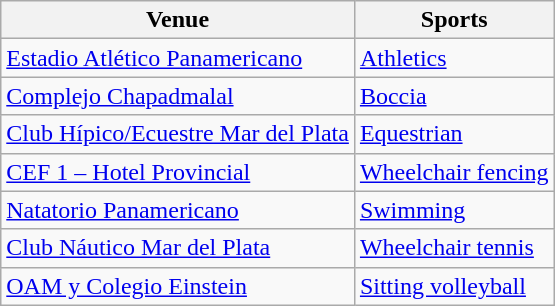<table class="wikitable sortable">
<tr>
<th>Venue</th>
<th>Sports</th>
</tr>
<tr>
<td><a href='#'>Estadio Atlético Panamericano</a></td>
<td><a href='#'>Athletics</a></td>
</tr>
<tr>
<td><a href='#'>Complejo Chapadmalal</a></td>
<td><a href='#'>Boccia</a></td>
</tr>
<tr>
<td><a href='#'>Club Hípico/Ecuestre Mar del Plata</a></td>
<td><a href='#'>Equestrian</a></td>
</tr>
<tr>
<td><a href='#'>CEF 1 – Hotel Provincial</a></td>
<td><a href='#'>Wheelchair fencing</a></td>
</tr>
<tr>
<td><a href='#'>Natatorio Panamericano</a></td>
<td><a href='#'>Swimming</a></td>
</tr>
<tr>
<td><a href='#'>Club Náutico Mar del Plata</a></td>
<td><a href='#'>Wheelchair tennis</a></td>
</tr>
<tr>
<td><a href='#'>OAM y Colegio Einstein</a></td>
<td><a href='#'>Sitting volleyball</a></td>
</tr>
</table>
